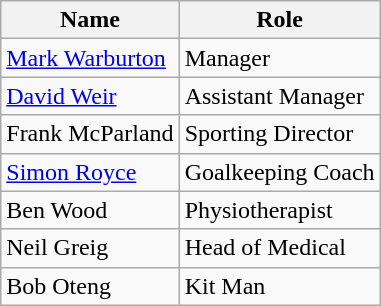<table class="wikitable">
<tr>
<th>Name</th>
<th>Role</th>
</tr>
<tr>
<td> <a href='#'>Mark Warburton</a></td>
<td>Manager</td>
</tr>
<tr>
<td> <a href='#'>David Weir</a></td>
<td>Assistant Manager</td>
</tr>
<tr>
<td> Frank McParland</td>
<td>Sporting Director</td>
</tr>
<tr>
<td> <a href='#'>Simon Royce</a></td>
<td>Goalkeeping Coach</td>
</tr>
<tr>
<td> Ben Wood</td>
<td>Physiotherapist</td>
</tr>
<tr>
<td> Neil Greig</td>
<td>Head of Medical</td>
</tr>
<tr>
<td> Bob Oteng</td>
<td>Kit Man</td>
</tr>
</table>
